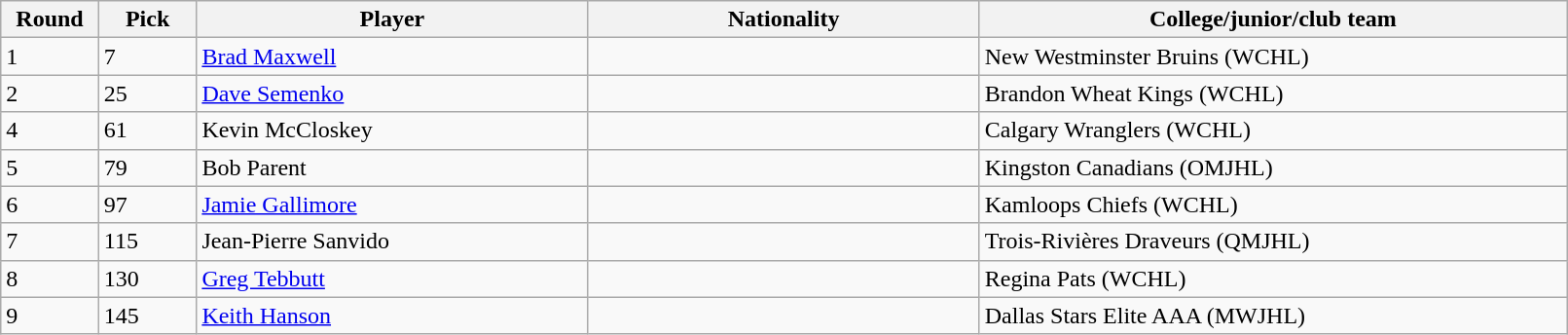<table class="wikitable">
<tr>
<th bgcolor="#DDDDFF" width="5%">Round</th>
<th bgcolor="#DDDDFF" width="5%">Pick</th>
<th bgcolor="#DDDDFF" width="20%">Player</th>
<th bgcolor="#DDDDFF" width="20%">Nationality</th>
<th bgcolor="#DDDDFF" width="30%">College/junior/club team</th>
</tr>
<tr>
<td>1</td>
<td>7</td>
<td><a href='#'>Brad Maxwell</a></td>
<td></td>
<td>New Westminster Bruins (WCHL)</td>
</tr>
<tr>
<td>2</td>
<td>25</td>
<td><a href='#'>Dave Semenko</a></td>
<td></td>
<td>Brandon Wheat Kings (WCHL)</td>
</tr>
<tr>
<td>4</td>
<td>61</td>
<td>Kevin McCloskey</td>
<td></td>
<td>Calgary Wranglers (WCHL)</td>
</tr>
<tr>
<td>5</td>
<td>79</td>
<td>Bob Parent</td>
<td></td>
<td>Kingston Canadians (OMJHL)</td>
</tr>
<tr>
<td>6</td>
<td>97</td>
<td><a href='#'>Jamie Gallimore</a></td>
<td></td>
<td>Kamloops Chiefs (WCHL)</td>
</tr>
<tr>
<td>7</td>
<td>115</td>
<td>Jean-Pierre Sanvido</td>
<td></td>
<td>Trois-Rivières Draveurs (QMJHL)</td>
</tr>
<tr>
<td>8</td>
<td>130</td>
<td><a href='#'>Greg Tebbutt</a></td>
<td></td>
<td>Regina Pats (WCHL)</td>
</tr>
<tr>
<td>9</td>
<td>145</td>
<td><a href='#'>Keith Hanson</a></td>
<td></td>
<td>Dallas Stars Elite AAA (MWJHL)</td>
</tr>
</table>
